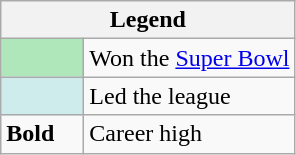<table class="wikitable">
<tr>
<th colspan="2">Legend</th>
</tr>
<tr>
<td style="background:#afe6ba; width:3em;"></td>
<td>Won the <a href='#'>Super Bowl</a></td>
</tr>
<tr>
<td style="background:#cfecec; width:3em;"></td>
<td>Led the league</td>
</tr>
<tr>
<td><strong>Bold</strong></td>
<td>Career high</td>
</tr>
</table>
